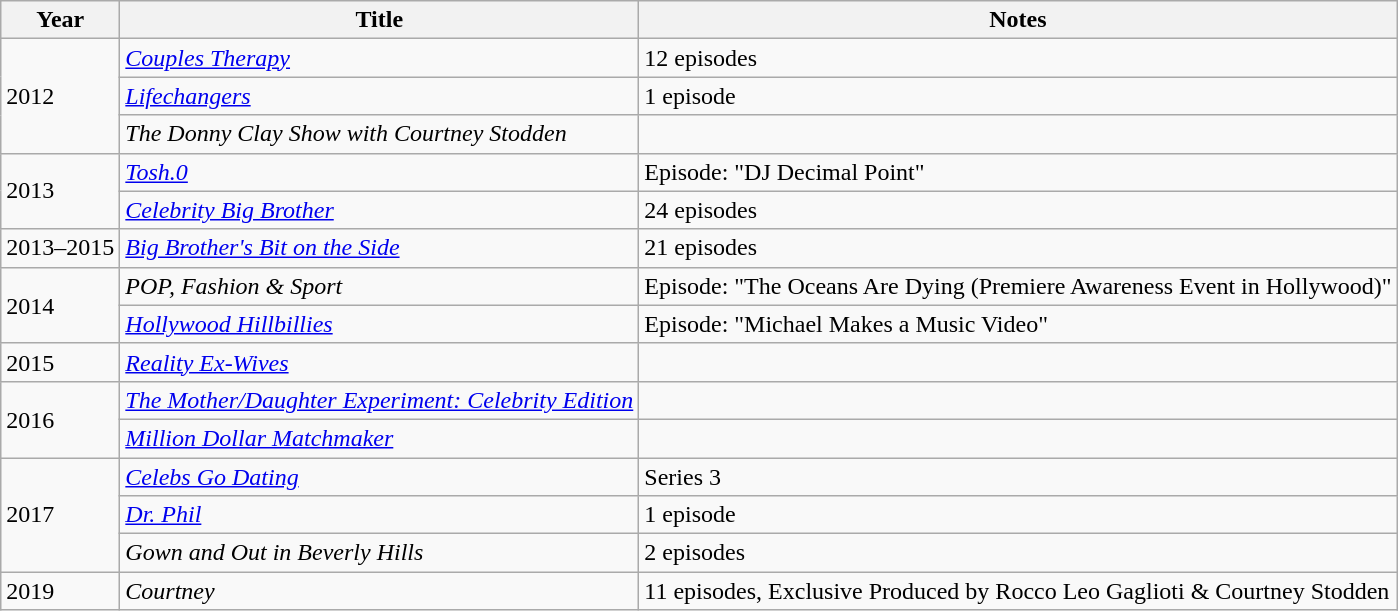<table class="wikitable sortable">
<tr>
<th>Year</th>
<th>Title</th>
<th class="unsortable">Notes</th>
</tr>
<tr>
<td rowspan="3">2012</td>
<td><em><a href='#'>Couples Therapy</a></em></td>
<td>12 episodes</td>
</tr>
<tr>
<td><em><a href='#'>Lifechangers</a></em></td>
<td>1 episode</td>
</tr>
<tr>
<td><em>The Donny Clay Show with Courtney Stodden</em></td>
<td></td>
</tr>
<tr>
<td rowspan="2">2013</td>
<td><em><a href='#'>Tosh.0</a></em></td>
<td>Episode: "DJ Decimal Point"</td>
</tr>
<tr>
<td><em><a href='#'>Celebrity Big Brother</a></em></td>
<td>24 episodes</td>
</tr>
<tr>
<td>2013–2015</td>
<td><em><a href='#'>Big Brother's Bit on the Side</a></em></td>
<td>21 episodes</td>
</tr>
<tr>
<td rowspan="2">2014</td>
<td><em>POP, Fashion & Sport</em></td>
<td>Episode: "The Oceans Are Dying (Premiere Awareness Event in Hollywood)"</td>
</tr>
<tr>
<td><em><a href='#'>Hollywood Hillbillies</a></em></td>
<td>Episode: "Michael Makes a Music Video"</td>
</tr>
<tr>
<td>2015</td>
<td><em><a href='#'>Reality Ex-Wives</a></em></td>
<td></td>
</tr>
<tr>
<td rowspan="2">2016</td>
<td><em><a href='#'>The Mother/Daughter Experiment: Celebrity Edition</a></em></td>
<td></td>
</tr>
<tr>
<td><em><a href='#'>Million Dollar Matchmaker</a></em></td>
<td></td>
</tr>
<tr>
<td rowspan="3">2017</td>
<td><em><a href='#'>Celebs Go Dating</a></em></td>
<td>Series 3</td>
</tr>
<tr>
<td><em><a href='#'>Dr. Phil</a></em></td>
<td>1 episode</td>
</tr>
<tr>
<td><em>Gown and Out in Beverly Hills</em></td>
<td>2 episodes</td>
</tr>
<tr>
<td>2019</td>
<td><em>Courtney</em></td>
<td>11 episodes, Exclusive Produced by Rocco Leo Gaglioti & Courtney Stodden</td>
</tr>
</table>
